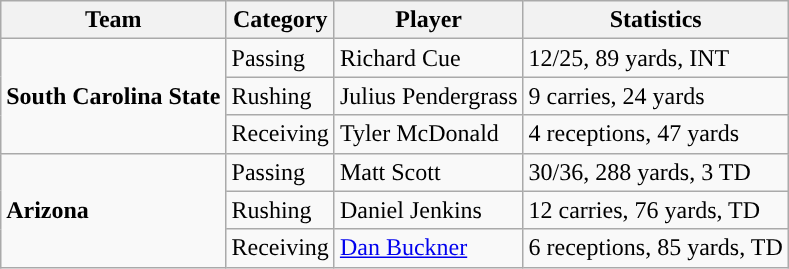<table class="wikitable" style="float: right;">
<tr>
<th>Team</th>
<th>Category</th>
<th>Player</th>
<th>Statistics</th>
</tr>
<tr>
<td rowspan=3><strong>South Carolina State</strong></td>
<td>Passing</td>
<td>Richard Cue</td>
<td>12/25, 89 yards, INT</td>
</tr>
<tr>
<td>Rushing</td>
<td>Julius Pendergrass</td>
<td>9 carries, 24 yards</td>
</tr>
<tr>
<td>Receiving</td>
<td>Tyler McDonald</td>
<td>4 receptions, 47 yards</td>
</tr>
<tr>
<td rowspan=3><strong>Arizona</strong></td>
<td>Passing</td>
<td>Matt Scott</td>
<td>30/36, 288 yards, 3 TD</td>
</tr>
<tr>
<td>Rushing</td>
<td>Daniel Jenkins</td>
<td>12 carries, 76 yards, TD</td>
</tr>
<tr>
<td>Receiving</td>
<td><a href='#'>Dan Buckner</a></td>
<td>6 receptions, 85 yards, TD</td>
</tr>
</table>
